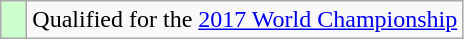<table class="wikitable">
<tr>
<td width=10px bgcolor=ccffcc></td>
<td>Qualified for the <a href='#'>2017 World Championship</a></td>
</tr>
</table>
